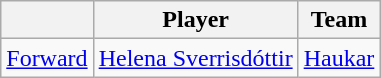<table class="wikitable">
<tr>
<th align="center"></th>
<th align="center">Player</th>
<th align="center">Team</th>
</tr>
<tr>
<td align=center><a href='#'>Forward</a></td>
<td> <a href='#'>Helena Sverrisdóttir</a></td>
<td><a href='#'>Haukar</a></td>
</tr>
</table>
